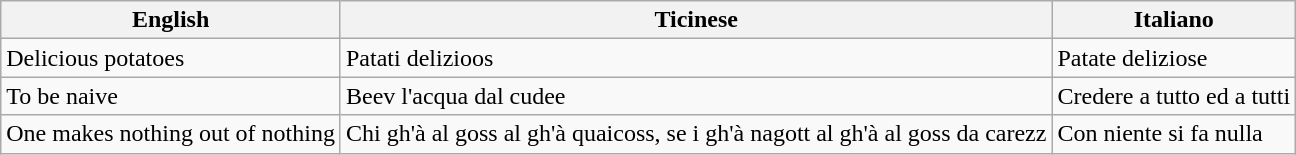<table class="wikitable">
<tr>
<th>English</th>
<th>Ticinese</th>
<th>Italiano</th>
</tr>
<tr>
<td>Delicious potatoes</td>
<td>Patati delizioos</td>
<td>Patate deliziose</td>
</tr>
<tr>
<td>To be naive</td>
<td>Beev l'acqua dal cudee</td>
<td>Credere a tutto ed a tutti</td>
</tr>
<tr>
<td>One makes nothing out of nothing</td>
<td>Chi gh'à al goss al gh'à quaicoss, se i gh'à nagott al gh'à al goss da carezz</td>
<td>Con niente si fa nulla</td>
</tr>
</table>
